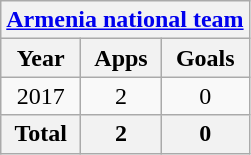<table class="wikitable" style="text-align:center">
<tr>
<th colspan=3><a href='#'>Armenia national team</a></th>
</tr>
<tr>
<th>Year</th>
<th>Apps</th>
<th>Goals</th>
</tr>
<tr>
<td>2017</td>
<td>2</td>
<td>0</td>
</tr>
<tr>
<th>Total</th>
<th>2</th>
<th>0</th>
</tr>
</table>
